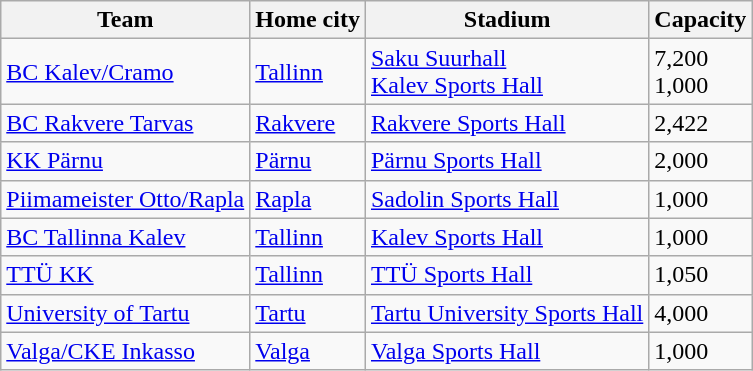<table class="wikitable sortable">
<tr>
<th>Team</th>
<th>Home city</th>
<th>Stadium</th>
<th>Capacity</th>
</tr>
<tr>
<td><a href='#'>BC Kalev/Cramo</a></td>
<td><a href='#'>Tallinn</a></td>
<td><a href='#'>Saku Suurhall</a><br><a href='#'>Kalev Sports Hall</a></td>
<td>7,200<br>1,000</td>
</tr>
<tr>
<td><a href='#'>BC Rakvere Tarvas</a></td>
<td><a href='#'>Rakvere</a></td>
<td><a href='#'>Rakvere Sports Hall</a></td>
<td>2,422</td>
</tr>
<tr>
<td><a href='#'>KK Pärnu</a></td>
<td><a href='#'>Pärnu</a></td>
<td><a href='#'>Pärnu Sports Hall</a></td>
<td>2,000</td>
</tr>
<tr>
<td><a href='#'>Piimameister Otto/Rapla</a></td>
<td><a href='#'>Rapla</a></td>
<td><a href='#'>Sadolin Sports Hall</a></td>
<td>1,000</td>
</tr>
<tr>
<td><a href='#'>BC Tallinna Kalev</a></td>
<td><a href='#'>Tallinn</a></td>
<td><a href='#'>Kalev Sports Hall</a></td>
<td>1,000</td>
</tr>
<tr>
<td><a href='#'>TTÜ KK</a></td>
<td><a href='#'>Tallinn</a></td>
<td><a href='#'>TTÜ Sports Hall</a></td>
<td>1,050</td>
</tr>
<tr>
<td><a href='#'>University of Tartu</a></td>
<td><a href='#'>Tartu</a></td>
<td><a href='#'>Tartu University Sports Hall</a></td>
<td>4,000</td>
</tr>
<tr>
<td><a href='#'>Valga/CKE Inkasso</a></td>
<td><a href='#'>Valga</a></td>
<td><a href='#'>Valga Sports Hall</a></td>
<td>1,000</td>
</tr>
</table>
